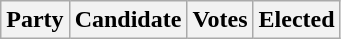<table class="wikitable">
<tr>
<th colspan="2">Party</th>
<th>Candidate</th>
<th>Votes</th>
<th>Elected<br>










</th>
</tr>
</table>
